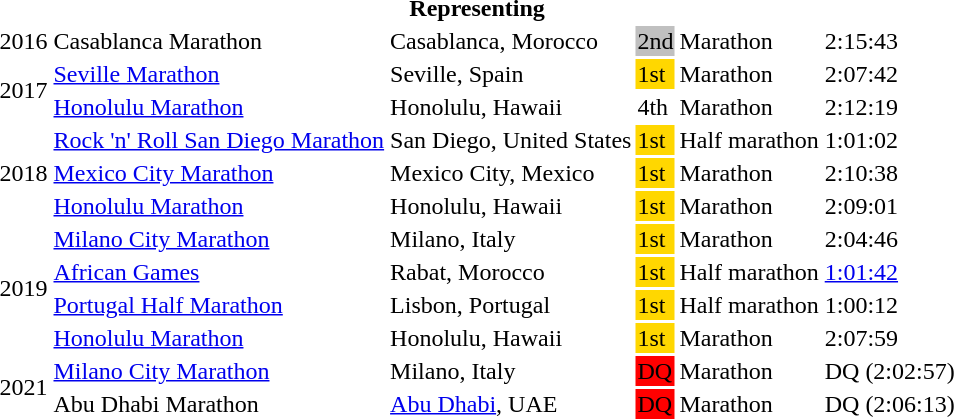<table>
<tr>
<th colspan="6">Representing </th>
</tr>
<tr>
<td>2016</td>
<td>Casablanca Marathon</td>
<td>Casablanca, Morocco</td>
<td bgcolor=silver>2nd</td>
<td>Marathon</td>
<td>2:15:43</td>
</tr>
<tr>
<td rowspan=2>2017</td>
<td><a href='#'>Seville Marathon</a></td>
<td>Seville, Spain</td>
<td bgcolor=gold>1st</td>
<td>Marathon</td>
<td>2:07:42</td>
</tr>
<tr>
<td><a href='#'>Honolulu Marathon</a></td>
<td>Honolulu, Hawaii</td>
<td>4th</td>
<td>Marathon</td>
<td>2:12:19</td>
</tr>
<tr>
<td rowspan=3>2018</td>
<td><a href='#'>Rock 'n' Roll San Diego Marathon</a></td>
<td>San Diego, United States</td>
<td bgcolor=gold>1st</td>
<td>Half marathon</td>
<td>1:01:02</td>
</tr>
<tr>
<td><a href='#'>Mexico City Marathon</a></td>
<td>Mexico City, Mexico</td>
<td bgcolor=gold>1st</td>
<td>Marathon</td>
<td>2:10:38</td>
</tr>
<tr>
<td><a href='#'>Honolulu Marathon</a></td>
<td>Honolulu, Hawaii</td>
<td bgcolor=gold>1st</td>
<td>Marathon</td>
<td>2:09:01</td>
</tr>
<tr>
<td rowspan=4>2019</td>
<td><a href='#'>Milano City Marathon</a></td>
<td>Milano, Italy</td>
<td bgcolor=gold>1st</td>
<td>Marathon</td>
<td>2:04:46</td>
</tr>
<tr>
<td><a href='#'>African Games</a></td>
<td>Rabat, Morocco</td>
<td bgcolor=gold>1st</td>
<td>Half marathon</td>
<td><a href='#'>1:01:42</a></td>
</tr>
<tr>
<td><a href='#'>Portugal Half Marathon</a></td>
<td>Lisbon, Portugal</td>
<td bgcolor=gold>1st</td>
<td>Half marathon</td>
<td>1:00:12</td>
</tr>
<tr>
<td><a href='#'>Honolulu Marathon</a></td>
<td>Honolulu, Hawaii</td>
<td bgcolor=gold>1st</td>
<td>Marathon</td>
<td>2:07:59</td>
</tr>
<tr>
<td rowspan=2>2021</td>
<td><a href='#'>Milano City Marathon</a></td>
<td>Milano, Italy</td>
<td bgcolor=red>DQ</td>
<td>Marathon</td>
<td>DQ (2:02:57)</td>
</tr>
<tr>
<td>Abu Dhabi Marathon</td>
<td><a href='#'>Abu Dhabi</a>, UAE</td>
<td bgcolor=red>DQ</td>
<td>Marathon</td>
<td>DQ (2:06:13)</td>
</tr>
</table>
